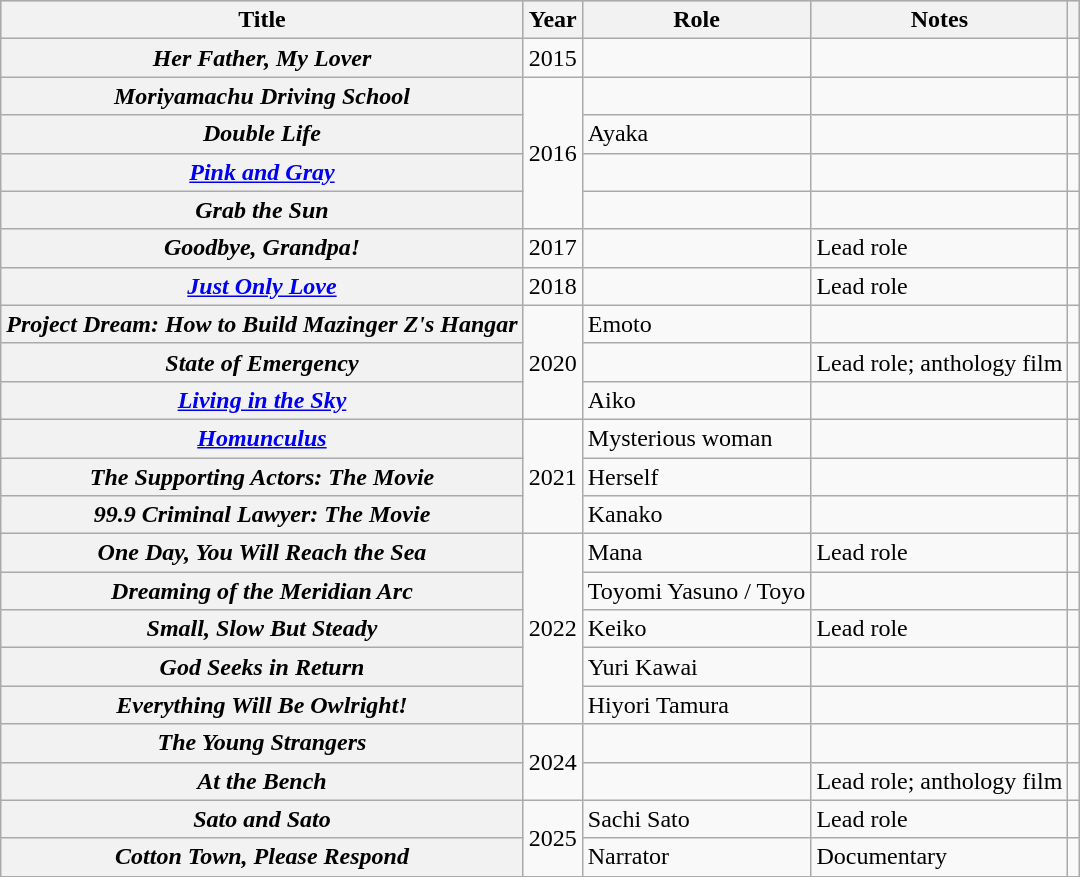<table class="wikitable sortable plainrowheaders">
<tr style="background:#ccc; text-align:center;">
<th scope="col">Title</th>
<th scope="col">Year</th>
<th scope="col">Role</th>
<th scope="col" class="unsortable">Notes</th>
<th scope="col" class="unsortable"></th>
</tr>
<tr>
<th scope=row><em>Her Father, My Lover</em></th>
<td>2015</td>
<td></td>
<td></td>
<td style="text-align: center;"></td>
</tr>
<tr>
<th scope=row><em>Moriyamachu Driving School</em></th>
<td rowspan=4>2016</td>
<td></td>
<td></td>
<td style="text-align: center;"></td>
</tr>
<tr>
<th scope=row><em>Double Life</em></th>
<td>Ayaka</td>
<td></td>
<td style="text-align: center;"></td>
</tr>
<tr>
<th scope=row><em><a href='#'>Pink and Gray</a></em></th>
<td></td>
<td></td>
<td style="text-align: center;"></td>
</tr>
<tr>
<th scope=row><em>Grab the Sun</em></th>
<td></td>
<td></td>
<td style="text-align: center;"></td>
</tr>
<tr>
<th scope=row><em>Goodbye, Grandpa!</em></th>
<td>2017</td>
<td></td>
<td>Lead role</td>
<td style="text-align: center;"></td>
</tr>
<tr>
<th scope=row><em><a href='#'>Just Only Love</a></em></th>
<td>2018</td>
<td></td>
<td>Lead role</td>
<td style="text-align: center;"></td>
</tr>
<tr>
<th scope=row><em>Project Dream: How to Build Mazinger Z's Hangar</em></th>
<td rowspan=3>2020</td>
<td>Emoto</td>
<td></td>
<td style="text-align: center;"></td>
</tr>
<tr>
<th scope=row><em>State of Emergency</em></th>
<td></td>
<td>Lead role; anthology film</td>
<td style="text-align: center;"></td>
</tr>
<tr>
<th scope=row><em><a href='#'>Living in the Sky</a></em></th>
<td>Aiko</td>
<td></td>
<td style="text-align: center;"></td>
</tr>
<tr>
<th scope=row><em><a href='#'>Homunculus</a></em></th>
<td rowspan=3>2021</td>
<td>Mysterious woman</td>
<td></td>
<td style="text-align: center;"></td>
</tr>
<tr>
<th scope=row><em>The Supporting Actors: The Movie</em></th>
<td>Herself</td>
<td></td>
<td style="text-align: center;"></td>
</tr>
<tr>
<th scope=row><em>99.9 Criminal Lawyer: The Movie</em></th>
<td>Kanako</td>
<td></td>
<td style="text-align: center;"></td>
</tr>
<tr>
<th scope=row><em>One Day, You Will Reach the Sea</em></th>
<td rowspan=5>2022</td>
<td>Mana</td>
<td>Lead role</td>
<td style="text-align: center;"></td>
</tr>
<tr>
<th scope=row><em>Dreaming of the Meridian Arc</em></th>
<td>Toyomi Yasuno / Toyo</td>
<td></td>
<td style="text-align: center;"></td>
</tr>
<tr>
<th scope=row><em>Small, Slow But Steady</em></th>
<td>Keiko</td>
<td>Lead role</td>
<td style="text-align: center;"></td>
</tr>
<tr>
<th scope=row><em>God Seeks in Return</em></th>
<td>Yuri Kawai</td>
<td></td>
<td style="text-align: center;"></td>
</tr>
<tr>
<th scope=row><em>Everything Will Be Owlright!</em></th>
<td>Hiyori Tamura</td>
<td></td>
<td style="text-align: center;"></td>
</tr>
<tr>
<th scope=row><em>The Young Strangers</em></th>
<td rowspan=2>2024</td>
<td></td>
<td></td>
<td style="text-align: center;"></td>
</tr>
<tr>
<th scope=row><em>At the Bench</em></th>
<td></td>
<td>Lead role; anthology film</td>
<td style="text-align: center;"></td>
</tr>
<tr>
<th scope=row><em>Sato and Sato</em></th>
<td rowspan=2>2025</td>
<td>Sachi Sato</td>
<td>Lead role</td>
<td style="text-align: center;"></td>
</tr>
<tr>
<th scope=row><em>Cotton Town, Please Respond</em></th>
<td>Narrator</td>
<td>Documentary</td>
<td style="text-align: center;"></td>
</tr>
<tr>
</tr>
</table>
